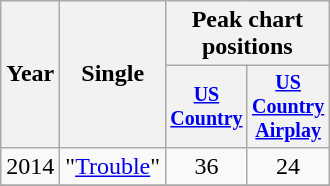<table class="wikitable" style="text-align:center;">
<tr>
<th rowspan="2">Year</th>
<th rowspan="2">Single</th>
<th colspan="2">Peak chart<br>positions</th>
</tr>
<tr style="font-size:smaller;">
<th width="45"><a href='#'>US Country</a></th>
<th width="45"><a href='#'>US Country Airplay</a></th>
</tr>
<tr>
<td>2014</td>
<td align="left">"<a href='#'>Trouble</a>"</td>
<td>36</td>
<td>24</td>
</tr>
<tr>
</tr>
</table>
